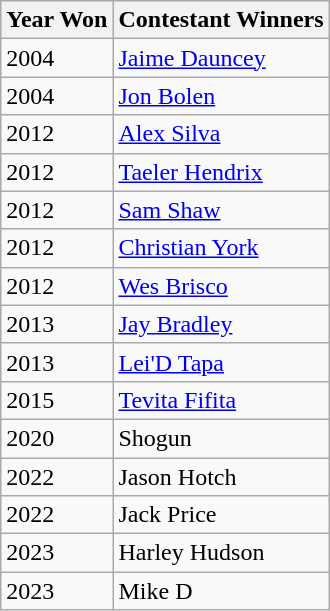<table class="wikitable">
<tr>
<th>Year Won</th>
<th>Contestant Winners</th>
</tr>
<tr>
<td>2004</td>
<td><a href='#'>Jaime Dauncey</a></td>
</tr>
<tr>
<td>2004</td>
<td><a href='#'>Jon Bolen</a></td>
</tr>
<tr>
<td>2012</td>
<td><a href='#'>Alex Silva</a></td>
</tr>
<tr>
<td>2012</td>
<td><a href='#'>Taeler Hendrix</a></td>
</tr>
<tr>
<td>2012</td>
<td><a href='#'>Sam Shaw</a></td>
</tr>
<tr>
<td>2012</td>
<td><a href='#'>Christian York</a></td>
</tr>
<tr>
<td>2012</td>
<td><a href='#'>Wes Brisco</a></td>
</tr>
<tr>
<td>2013</td>
<td><a href='#'>Jay Bradley</a></td>
</tr>
<tr>
<td>2013</td>
<td><a href='#'>Lei'D Tapa</a></td>
</tr>
<tr>
<td>2015</td>
<td><a href='#'>Tevita Fifita</a></td>
</tr>
<tr>
<td>2020</td>
<td>Shogun</td>
</tr>
<tr>
<td>2022</td>
<td>Jason Hotch</td>
</tr>
<tr>
<td>2022</td>
<td>Jack Price</td>
</tr>
<tr>
<td>2023</td>
<td>Harley Hudson</td>
</tr>
<tr>
<td>2023</td>
<td>Mike D</td>
</tr>
</table>
